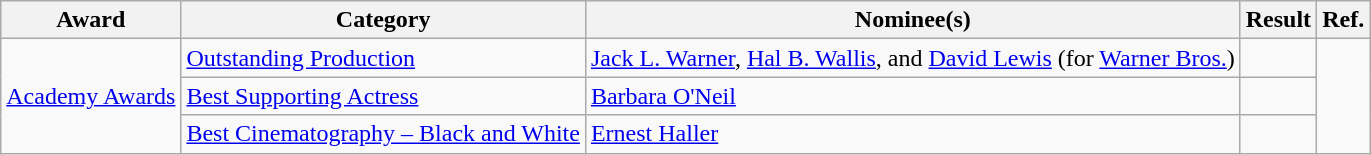<table class="wikitable plainrowheaders">
<tr>
<th>Award</th>
<th>Category</th>
<th>Nominee(s)</th>
<th>Result</th>
<th>Ref.</th>
</tr>
<tr>
<td rowspan="3"><a href='#'>Academy Awards</a></td>
<td><a href='#'>Outstanding Production</a></td>
<td><a href='#'>Jack L. Warner</a>, <a href='#'>Hal B. Wallis</a>, and <a href='#'>David Lewis</a> (for <a href='#'>Warner Bros.</a>)</td>
<td></td>
<td align="center" rowspan="3"></td>
</tr>
<tr>
<td><a href='#'>Best Supporting Actress</a></td>
<td><a href='#'>Barbara O'Neil</a></td>
<td></td>
</tr>
<tr>
<td><a href='#'>Best Cinematography – Black and White</a></td>
<td><a href='#'>Ernest Haller</a></td>
<td></td>
</tr>
</table>
